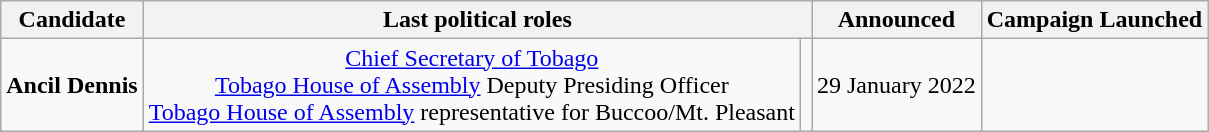<table class="wikitable" style="text-align:center">
<tr>
<th>Candidate</th>
<th colspan="2">Last political roles</th>
<th>Announced</th>
<th>Campaign Launched</th>
</tr>
<tr>
<td><strong>Ancil Dennis</strong></td>
<td><a href='#'>Chief Secretary of Tobago</a> <br><a href='#'>Tobago House of Assembly</a> Deputy Presiding Officer <br><a href='#'>Tobago House of Assembly</a> representative for Buccoo/Mt. Pleasant </td>
<td></td>
<td>29 January 2022</td>
</tr>
</table>
